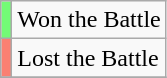<table class="wikitable sortable">
<tr>
<td style="background:#73FB76;"></td>
<td>Won the Battle</td>
</tr>
<tr>
<td style="background:salmon"></td>
<td>Lost the Battle</td>
</tr>
<tr>
</tr>
</table>
